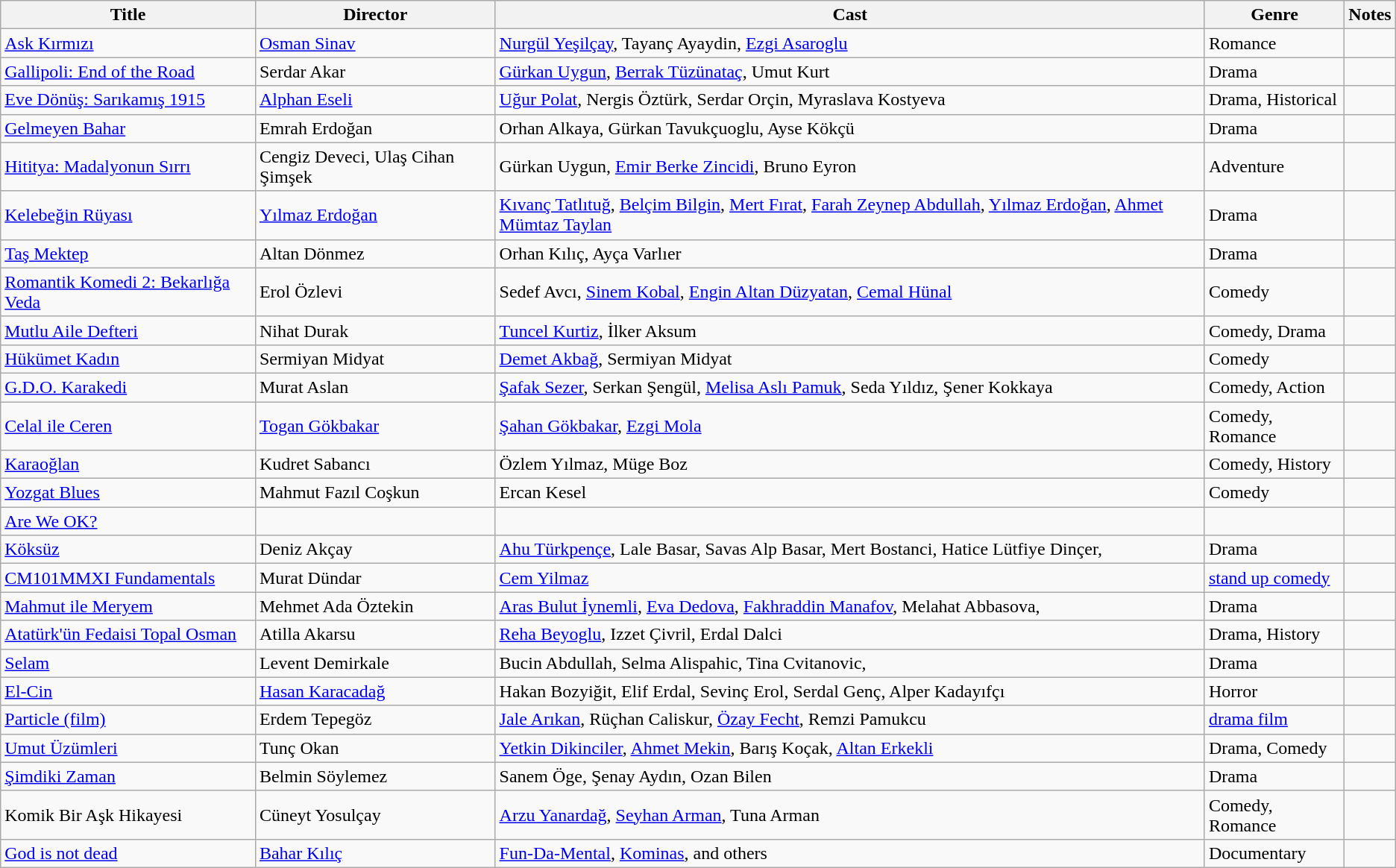<table class="wikitable sortable">
<tr>
<th>Title</th>
<th>Director</th>
<th>Cast</th>
<th>Genre</th>
<th>Notes</th>
</tr>
<tr>
<td><a href='#'>Ask Kırmızı</a></td>
<td><a href='#'>Osman Sinav</a></td>
<td><a href='#'>Nurgül Yeşilçay</a>, Tayanç Ayaydin, <a href='#'>Ezgi Asaroglu</a></td>
<td>Romance</td>
<td></td>
</tr>
<tr>
<td><a href='#'>Gallipoli: End of the Road</a></td>
<td>Serdar Akar</td>
<td><a href='#'>Gürkan Uygun</a>, <a href='#'>Berrak Tüzünataç</a>, Umut Kurt</td>
<td>Drama</td>
<td></td>
</tr>
<tr>
<td><a href='#'>Eve Dönüş: Sarıkamış 1915</a></td>
<td><a href='#'>Alphan Eseli</a></td>
<td><a href='#'>Uğur Polat</a>, Nergis Öztürk, Serdar Orçin, Myraslava Kostyeva</td>
<td>Drama, Historical</td>
<td></td>
</tr>
<tr>
<td><a href='#'>Gelmeyen Bahar</a></td>
<td>Emrah Erdoğan</td>
<td>Orhan Alkaya, Gürkan Tavukçuoglu, Ayse Kökçü</td>
<td>Drama</td>
<td></td>
</tr>
<tr>
<td><a href='#'>Hititya: Madalyonun Sırrı</a></td>
<td>Cengiz Deveci, Ulaş Cihan Şimşek</td>
<td>Gürkan Uygun, <a href='#'>Emir Berke Zincidi</a>, Bruno Eyron</td>
<td>Adventure</td>
<td></td>
</tr>
<tr>
<td><a href='#'>Kelebeğin Rüyası</a></td>
<td><a href='#'>Yılmaz Erdoğan</a></td>
<td><a href='#'>Kıvanç Tatlıtuğ</a>, <a href='#'>Belçim Bilgin</a>, <a href='#'>Mert Fırat</a>, <a href='#'>Farah Zeynep Abdullah</a>, <a href='#'>Yılmaz Erdoğan</a>, <a href='#'>Ahmet Mümtaz Taylan</a></td>
<td>Drama</td>
<td></td>
</tr>
<tr>
<td><a href='#'>Taş Mektep</a></td>
<td>Altan Dönmez</td>
<td>Orhan Kılıç, Ayça Varlıer</td>
<td>Drama</td>
<td></td>
</tr>
<tr>
<td><a href='#'>Romantik Komedi 2: Bekarlığa Veda</a></td>
<td>Erol Özlevi</td>
<td>Sedef Avcı, <a href='#'>Sinem Kobal</a>, <a href='#'>Engin Altan Düzyatan</a>, <a href='#'>Cemal Hünal</a></td>
<td>Comedy</td>
<td></td>
</tr>
<tr>
<td><a href='#'>Mutlu Aile Defteri</a></td>
<td>Nihat Durak</td>
<td><a href='#'>Tuncel Kurtiz</a>, İlker Aksum</td>
<td>Comedy, Drama</td>
<td></td>
</tr>
<tr>
<td><a href='#'>Hükümet Kadın</a></td>
<td>Sermiyan Midyat</td>
<td><a href='#'>Demet Akbağ</a>, Sermiyan Midyat</td>
<td>Comedy</td>
<td></td>
</tr>
<tr>
<td><a href='#'>G.D.O. Karakedi</a></td>
<td>Murat Aslan</td>
<td><a href='#'>Şafak Sezer</a>, Serkan Şengül, <a href='#'>Melisa Aslı Pamuk</a>, Seda Yıldız, Şener Kokkaya</td>
<td>Comedy, Action</td>
<td></td>
</tr>
<tr>
<td><a href='#'>Celal ile Ceren</a></td>
<td><a href='#'>Togan Gökbakar</a></td>
<td><a href='#'>Şahan Gökbakar</a>, <a href='#'>Ezgi Mola</a></td>
<td>Comedy, Romance</td>
<td></td>
</tr>
<tr>
<td><a href='#'>Karaoğlan</a></td>
<td>Kudret Sabancı</td>
<td>Özlem Yılmaz, Müge Boz</td>
<td>Comedy, History</td>
<td></td>
</tr>
<tr>
<td><a href='#'>Yozgat Blues</a></td>
<td>Mahmut Fazıl Coşkun</td>
<td>Ercan Kesel</td>
<td>Comedy</td>
<td></td>
</tr>
<tr>
<td><a href='#'>Are We OK?</a></td>
<td></td>
<td></td>
<td></td>
<td></td>
</tr>
<tr>
<td><a href='#'>Köksüz</a></td>
<td>Deniz Akçay</td>
<td><a href='#'>Ahu Türkpençe</a>, Lale Basar, Savas Alp Basar, Mert Bostanci, Hatice Lütfiye Dinçer,</td>
<td>Drama</td>
<td></td>
</tr>
<tr>
<td><a href='#'>CM101MMXI Fundamentals</a></td>
<td>Murat Dündar</td>
<td><a href='#'>Cem Yilmaz</a></td>
<td><a href='#'>stand up comedy</a></td>
<td></td>
</tr>
<tr>
<td><a href='#'>Mahmut ile Meryem</a></td>
<td>Mehmet Ada Öztekin</td>
<td><a href='#'>Aras Bulut İynemli</a>, <a href='#'>Eva Dedova</a>, <a href='#'>Fakhraddin Manafov</a>, Melahat Abbasova,</td>
<td>Drama</td>
<td></td>
</tr>
<tr>
<td><a href='#'>Atatürk'ün Fedaisi Topal Osman</a></td>
<td>Atilla Akarsu</td>
<td><a href='#'>Reha Beyoglu</a>, Izzet Çivril, Erdal Dalci</td>
<td>Drama, History</td>
<td></td>
</tr>
<tr>
<td><a href='#'>Selam</a></td>
<td>Levent Demirkale</td>
<td>Bucin Abdullah, Selma Alispahic, Tina Cvitanovic,</td>
<td>Drama</td>
<td></td>
</tr>
<tr>
<td><a href='#'>El-Cin</a></td>
<td><a href='#'>Hasan Karacadağ</a></td>
<td>Hakan Bozyiğit, Elif Erdal, Sevinç Erol, Serdal Genç, Alper Kadayıfçı</td>
<td>Horror</td>
<td></td>
</tr>
<tr>
<td><a href='#'>Particle (film)</a></td>
<td>Erdem Tepegöz</td>
<td><a href='#'>Jale Arıkan</a>, Rüçhan Caliskur, <a href='#'>Özay Fecht</a>, Remzi Pamukcu</td>
<td><a href='#'>drama film</a></td>
<td></td>
</tr>
<tr>
<td><a href='#'>Umut Üzümleri</a></td>
<td>Tunç Okan</td>
<td><a href='#'>Yetkin Dikinciler</a>, <a href='#'>Ahmet Mekin</a>, Barış Koçak, <a href='#'>Altan Erkekli</a></td>
<td>Drama, Comedy</td>
<td></td>
</tr>
<tr>
<td><a href='#'>Şimdiki Zaman</a></td>
<td>Belmin Söylemez</td>
<td>Sanem Öge, Şenay Aydın, Ozan Bilen</td>
<td>Drama</td>
<td></td>
</tr>
<tr>
<td>Komik Bir Aşk Hikayesi</td>
<td>Cüneyt Yosulçay</td>
<td><a href='#'>Arzu Yanardağ</a>, <a href='#'>Seyhan Arman</a>, Tuna Arman</td>
<td>Comedy, Romance</td>
<td></td>
</tr>
<tr>
<td><a href='#'>God is not dead</a></td>
<td><a href='#'>Bahar Kılıç</a></td>
<td><a href='#'>Fun-Da-Mental</a>, <a href='#'>Kominas</a>, and others</td>
<td>Documentary</td>
<td></td>
</tr>
</table>
